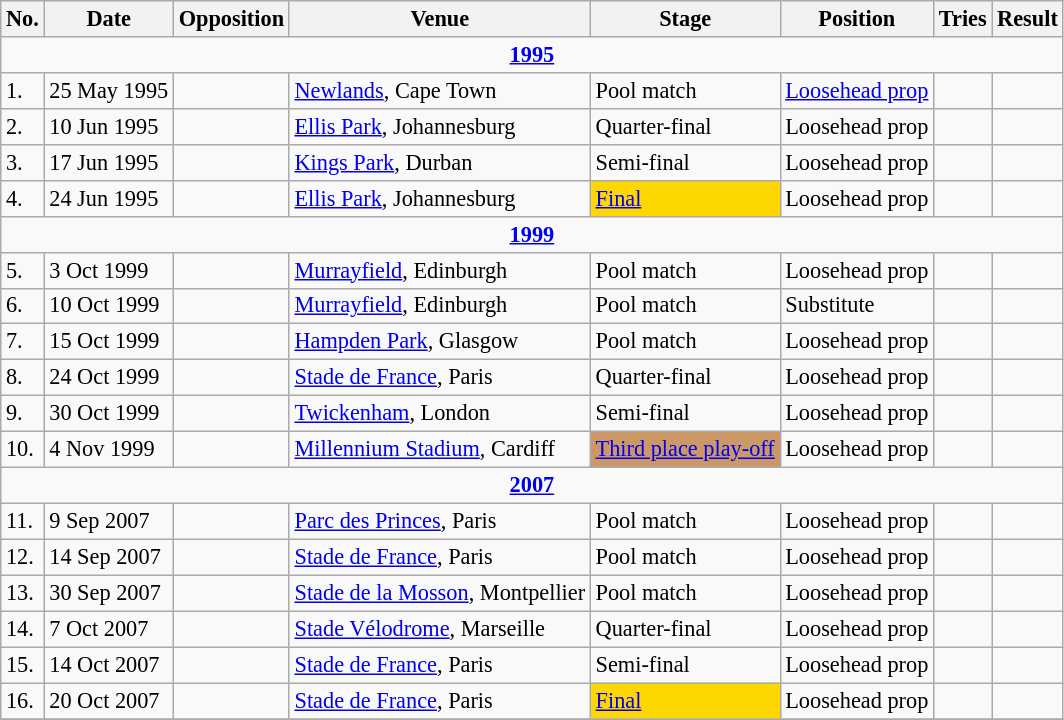<table class="wikitable unsortable" style="font-size:93%">
<tr>
<th>No.</th>
<th>Date</th>
<th>Opposition</th>
<th>Venue</th>
<th>Stage</th>
<th>Position</th>
<th>Tries</th>
<th>Result</th>
</tr>
<tr>
<td align="center"; colspan="8"><a href='#'><strong>1995</strong></a></td>
</tr>
<tr>
<td>1.</td>
<td>25 May 1995</td>
<td></td>
<td><a href='#'>Newlands</a>, Cape Town</td>
<td>Pool match</td>
<td><a href='#'>Loosehead prop</a></td>
<td></td>
<td></td>
</tr>
<tr>
<td>2.</td>
<td>10 Jun 1995</td>
<td></td>
<td><a href='#'>Ellis Park</a>, Johannesburg</td>
<td>Quarter-final</td>
<td>Loosehead prop</td>
<td></td>
<td></td>
</tr>
<tr>
<td>3.</td>
<td>17 Jun 1995</td>
<td></td>
<td><a href='#'>Kings Park</a>, Durban</td>
<td>Semi-final</td>
<td>Loosehead prop</td>
<td></td>
<td></td>
</tr>
<tr>
<td>4.</td>
<td>24 Jun 1995</td>
<td></td>
<td><a href='#'>Ellis Park</a>, Johannesburg</td>
<td bgcolor=gold><a href='#'>Final</a></td>
<td>Loosehead prop</td>
<td></td>
<td></td>
</tr>
<tr>
<td align="center"; colspan="8"><a href='#'><strong>1999</strong></a></td>
</tr>
<tr>
<td>5.</td>
<td>3 Oct 1999</td>
<td></td>
<td><a href='#'>Murrayfield</a>, Edinburgh</td>
<td>Pool match</td>
<td>Loosehead prop</td>
<td></td>
<td></td>
</tr>
<tr>
<td>6.</td>
<td>10 Oct 1999</td>
<td></td>
<td><a href='#'>Murrayfield</a>, Edinburgh</td>
<td>Pool match</td>
<td>Substitute</td>
<td></td>
<td></td>
</tr>
<tr>
<td>7.</td>
<td>15 Oct 1999</td>
<td></td>
<td><a href='#'>Hampden Park</a>, Glasgow</td>
<td>Pool match</td>
<td>Loosehead prop</td>
<td></td>
<td></td>
</tr>
<tr>
<td>8.</td>
<td>24 Oct 1999</td>
<td></td>
<td><a href='#'>Stade de France</a>, Paris</td>
<td>Quarter-final</td>
<td>Loosehead prop</td>
<td></td>
<td></td>
</tr>
<tr>
<td>9.</td>
<td>30 Oct 1999</td>
<td></td>
<td><a href='#'>Twickenham</a>, London</td>
<td>Semi-final</td>
<td>Loosehead prop</td>
<td></td>
<td></td>
</tr>
<tr>
<td>10.</td>
<td>4 Nov 1999</td>
<td></td>
<td><a href='#'>Millennium Stadium</a>, Cardiff</td>
<td style="background: #c96;"><a href='#'>Third place play-off</a></td>
<td>Loosehead prop</td>
<td></td>
<td></td>
</tr>
<tr>
<td align="center"; colspan="8"><a href='#'><strong>2007</strong></a></td>
</tr>
<tr>
<td>11.</td>
<td>9 Sep 2007</td>
<td></td>
<td><a href='#'>Parc des Princes</a>, Paris</td>
<td>Pool match</td>
<td>Loosehead prop</td>
<td></td>
<td></td>
</tr>
<tr>
<td>12.</td>
<td>14 Sep 2007</td>
<td></td>
<td><a href='#'>Stade de France</a>, Paris</td>
<td>Pool match</td>
<td>Loosehead prop</td>
<td></td>
<td></td>
</tr>
<tr>
<td>13.</td>
<td>30 Sep 2007</td>
<td></td>
<td><a href='#'>Stade de la Mosson</a>, Montpellier</td>
<td>Pool match</td>
<td>Loosehead prop</td>
<td></td>
<td></td>
</tr>
<tr>
<td>14.</td>
<td>7 Oct 2007</td>
<td></td>
<td><a href='#'>Stade Vélodrome</a>, Marseille</td>
<td>Quarter-final</td>
<td>Loosehead prop</td>
<td></td>
<td></td>
</tr>
<tr>
<td>15.</td>
<td>14 Oct 2007</td>
<td></td>
<td><a href='#'>Stade de France</a>, Paris</td>
<td>Semi-final</td>
<td>Loosehead prop</td>
<td></td>
<td></td>
</tr>
<tr>
<td>16.</td>
<td>20 Oct 2007</td>
<td></td>
<td><a href='#'>Stade de France</a>, Paris</td>
<td bgcolor=gold><a href='#'>Final</a></td>
<td>Loosehead prop</td>
<td></td>
<td></td>
</tr>
<tr>
</tr>
</table>
